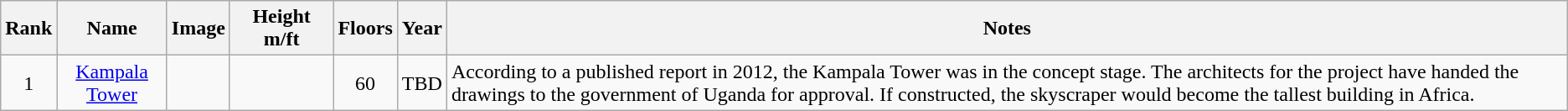<table class="wikitable sortable" style="text-align:center;">
<tr>
<th>Rank</th>
<th>Name</th>
<th>Image</th>
<th style="width:75px;">Height<br>m/ft</th>
<th>Floors</th>
<th>Year</th>
<th class="unsortable">Notes</th>
</tr>
<tr>
<td>1</td>
<td><a href='#'>Kampala Tower</a></td>
<td></td>
<td></td>
<td>60</td>
<td>TBD</td>
<td align=left>According to a published report in 2012, the Kampala Tower was in the concept stage. The architects for the project have handed the drawings to the government of Uganda for approval. If constructed, the skyscraper would become the tallest building in Africa.</td>
</tr>
</table>
